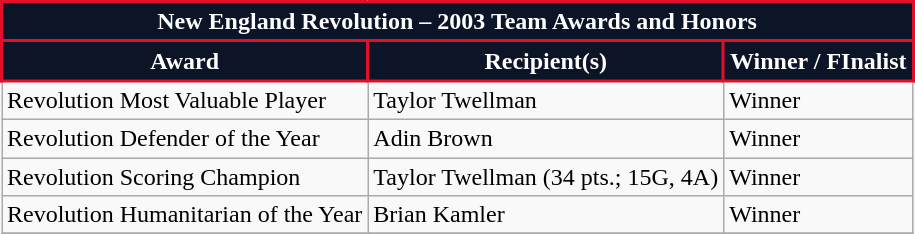<table class="wikitable">
<tr>
<th colspan="3" style="background:#0c1527; color:#fff; border:2px solid #e20e2a; text-align: center; font-weight:bold;">New England Revolution – 2003 Team Awards and Honors</th>
</tr>
<tr>
<th style="background:#0c1527; color:#fff; border:2px solid #e20e2a;" scope="col">Award</th>
<th style="background:#0c1527; color:#fff; border:2px solid #e20e2a;" scope="col">Recipient(s)</th>
<th style="background:#0c1527; color:#fff; border:2px solid #e20e2a;" scope="col">Winner / FInalist</th>
</tr>
<tr>
<td>Revolution Most Valuable Player</td>
<td>Taylor Twellman</td>
<td>Winner</td>
</tr>
<tr>
<td>Revolution Defender of the Year</td>
<td>Adin Brown</td>
<td>Winner</td>
</tr>
<tr>
<td>Revolution Scoring Champion</td>
<td>Taylor Twellman (34 pts.; 15G, 4A)</td>
<td>Winner</td>
</tr>
<tr>
<td>Revolution Humanitarian of the Year</td>
<td>Brian Kamler</td>
<td>Winner</td>
</tr>
<tr>
</tr>
</table>
